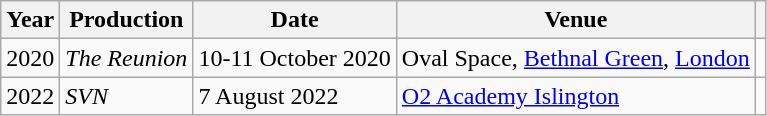<table class="wikitable plainrowheaders sortable">
<tr>
<th scope="col">Year</th>
<th scope="col">Production</th>
<th scope="col">Date</th>
<th scope="col">Venue</th>
<th style="text-align: center;" class="unsortable"></th>
</tr>
<tr>
<td>2020</td>
<td><em>The Reunion</em></td>
<td>10-11 October 2020</td>
<td>Oval Space, <a href='#'>Bethnal Green</a>, <a href='#'>London</a></td>
<td></td>
</tr>
<tr>
<td rowspan="4">2022</td>
<td><em>SVN</em></td>
<td>7 August 2022</td>
<td rowspan="5"><a href='#'>O2 Academy Islington</a></td>
<td></td>
</tr>
</table>
